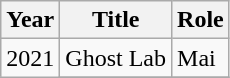<table class="wikitable">
<tr>
<th>Year</th>
<th>Title</th>
<th>Role</th>
</tr>
<tr>
<td rowspan="2">2021</td>
<td>Ghost Lab</td>
<td>Mai</td>
</tr>
<tr>
</tr>
</table>
